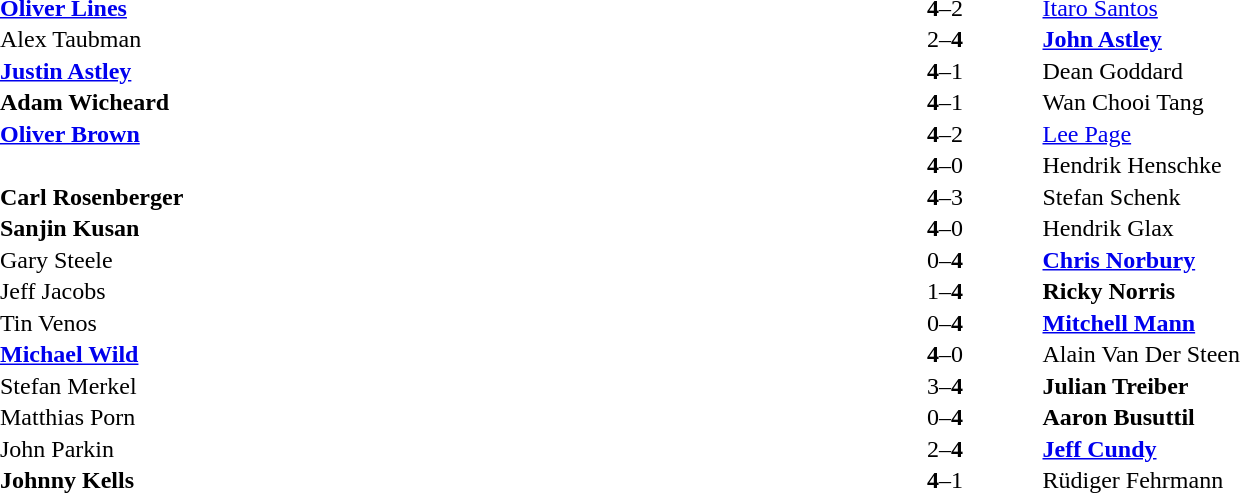<table width="100%" cellspacing="1">
<tr>
<th width=45%></th>
<th width=10%></th>
<th width=45%></th>
</tr>
<tr>
<td> <strong><a href='#'>Oliver Lines</a></strong></td>
<td align="center"><strong>4</strong>–2</td>
<td> <a href='#'>Itaro Santos</a></td>
</tr>
<tr>
<td> Alex Taubman</td>
<td align="center">2–<strong>4</strong></td>
<td> <strong><a href='#'>John Astley</a></strong></td>
</tr>
<tr>
<td> <strong><a href='#'>Justin Astley</a></strong></td>
<td align="center"><strong>4</strong>–1</td>
<td> Dean Goddard</td>
</tr>
<tr>
<td> <strong>Adam Wicheard</strong></td>
<td align="center"><strong>4</strong>–1</td>
<td> Wan Chooi Tang</td>
</tr>
<tr>
<td> <strong><a href='#'>Oliver Brown</a></strong></td>
<td align="center"><strong>4</strong>–2</td>
<td> <a href='#'>Lee Page</a></td>
</tr>
<tr>
<td></td>
<td align="center"><strong>4</strong>–0</td>
<td> Hendrik Henschke</td>
</tr>
<tr>
<td> <strong>Carl Rosenberger</strong></td>
<td align="center"><strong>4</strong>–3</td>
<td> Stefan Schenk</td>
</tr>
<tr>
<td> <strong>Sanjin Kusan</strong></td>
<td align="center"><strong>4</strong>–0</td>
<td> Hendrik Glax</td>
</tr>
<tr>
<td> Gary Steele</td>
<td align="center">0–<strong>4</strong></td>
<td> <strong><a href='#'>Chris Norbury</a></strong></td>
</tr>
<tr>
<td> Jeff Jacobs</td>
<td align="center">1–<strong>4</strong></td>
<td> <strong>Ricky Norris</strong></td>
</tr>
<tr>
<td> Tin Venos</td>
<td align="center">0–<strong>4</strong></td>
<td> <strong><a href='#'>Mitchell Mann</a></strong></td>
</tr>
<tr>
<td> <strong><a href='#'>Michael Wild</a></strong></td>
<td align="center"><strong>4</strong>–0</td>
<td> Alain Van Der Steen</td>
</tr>
<tr>
<td> Stefan Merkel</td>
<td align="center">3–<strong>4</strong></td>
<td> <strong>Julian Treiber</strong></td>
</tr>
<tr>
<td> Matthias Porn</td>
<td align="center">0–<strong>4</strong></td>
<td> <strong>Aaron Busuttil</strong></td>
</tr>
<tr>
<td> John Parkin</td>
<td align="center">2–<strong>4</strong></td>
<td> <strong><a href='#'>Jeff Cundy</a></strong></td>
</tr>
<tr>
<td> <strong>Johnny Kells</strong></td>
<td align="center"><strong>4</strong>–1</td>
<td> Rüdiger Fehrmann</td>
</tr>
</table>
